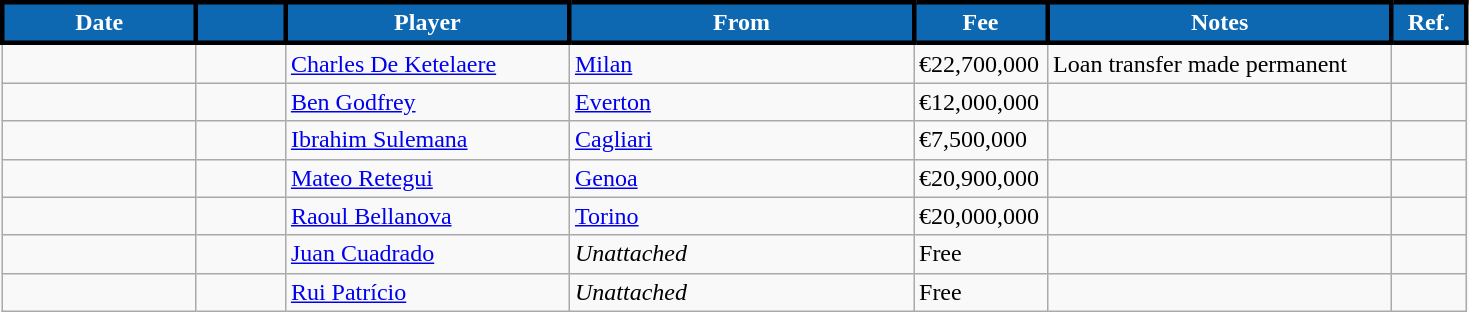<table class="wikitable plainrowheaders">
<tr>
<th style="background:#0D68B1; color:#FFFFFF; width:120px;border:3px solid black">Date</th>
<th style="background:#0D68B1; color:#FFFFFF; width:50px;border:3px solid black" "></th>
<th style="background:#0D68B1; color:#FFFFFF; width:180px;border:3px solid black" ">Player</th>
<th style="background:#0D68B1; color:#FFFFFF; width:220px;border:3px solid black" ">From</th>
<th style="background:#0D68B1; color:#FFFFFF;width: 80px;border:3px solid black" ">Fee</th>
<th style="background:#0D68B1; color:#FFFFFF; width:220px;border:3px solid black" ">Notes</th>
<th style="background:#0D68B1; color:#FFFFFF; width:40px;border:3px solid black" ">Ref.</th>
</tr>
<tr>
<td></td>
<td align="center"></td>
<td> <a href='#'>Charles De Ketelaere</a></td>
<td> <a href='#'>Milan</a></td>
<td>€22,700,000</td>
<td>Loan transfer made permanent</td>
<td></td>
</tr>
<tr>
<td></td>
<td align="center"></td>
<td> <a href='#'>Ben Godfrey</a></td>
<td> <a href='#'>Everton</a></td>
<td>€12,000,000</td>
<td></td>
<td></td>
</tr>
<tr>
<td></td>
<td align="center"></td>
<td> <a href='#'>Ibrahim Sulemana</a></td>
<td> <a href='#'>Cagliari</a></td>
<td>€7,500,000</td>
<td></td>
<td></td>
</tr>
<tr>
<td></td>
<td align="center"></td>
<td> <a href='#'>Mateo Retegui</a></td>
<td> <a href='#'>Genoa</a></td>
<td>€20,900,000</td>
<td></td>
<td></td>
</tr>
<tr>
<td></td>
<td align="center"></td>
<td> <a href='#'>Raoul Bellanova</a></td>
<td> <a href='#'>Torino</a></td>
<td>€20,000,000</td>
<td></td>
<td></td>
</tr>
<tr>
<td></td>
<td align="center"></td>
<td> <a href='#'>Juan Cuadrado</a></td>
<td><em>Unattached</em></td>
<td>Free</td>
<td></td>
<td></td>
</tr>
<tr>
<td></td>
<td align="center"></td>
<td> <a href='#'>Rui Patrício</a></td>
<td><em>Unattached</em></td>
<td>Free</td>
<td></td>
<td></td>
</tr>
</table>
